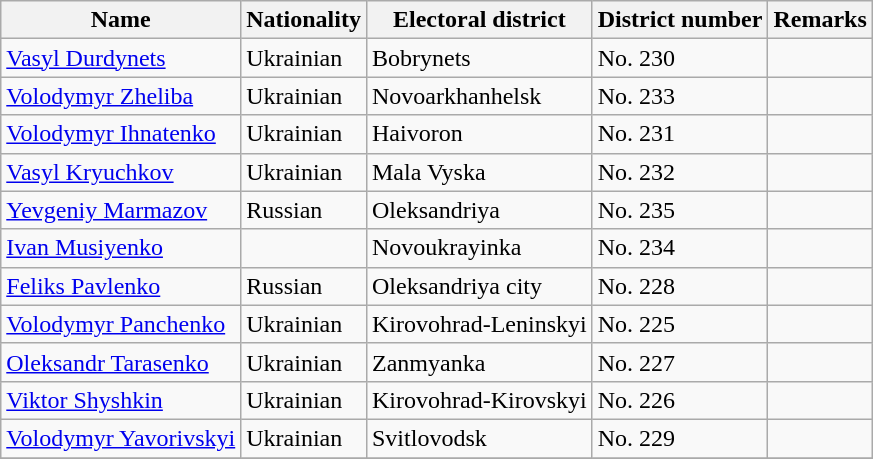<table class="wikitable standard sortable">
<tr>
<th>Name</th>
<th>Nationality</th>
<th>Electoral district</th>
<th>District number</th>
<th>Remarks</th>
</tr>
<tr>
<td><a href='#'>Vasyl Durdynets</a></td>
<td>Ukrainian</td>
<td>Bobrynets</td>
<td>No. 230</td>
<td></td>
</tr>
<tr>
<td><a href='#'>Volodymyr Zheliba</a></td>
<td>Ukrainian</td>
<td>Novoarkhanhelsk</td>
<td>No. 233</td>
<td></td>
</tr>
<tr>
<td><a href='#'>Volodymyr Ihnatenko</a></td>
<td>Ukrainian</td>
<td>Haivoron</td>
<td>No. 231</td>
<td></td>
</tr>
<tr>
<td><a href='#'>Vasyl Kryuchkov</a></td>
<td>Ukrainian</td>
<td>Mala Vyska</td>
<td>No. 232</td>
<td></td>
</tr>
<tr>
<td><a href='#'>Yevgeniy Marmazov</a></td>
<td>Russian</td>
<td>Oleksandriya</td>
<td>No. 235</td>
<td></td>
</tr>
<tr>
<td><a href='#'>Ivan Musiyenko</a></td>
<td></td>
<td>Novoukrayinka</td>
<td>No. 234</td>
<td></td>
</tr>
<tr>
<td><a href='#'>Feliks Pavlenko</a></td>
<td>Russian</td>
<td>Oleksandriya city</td>
<td>No. 228</td>
<td></td>
</tr>
<tr>
<td><a href='#'>Volodymyr Panchenko</a></td>
<td>Ukrainian</td>
<td>Kirovohrad-Leninskyi</td>
<td>No. 225</td>
<td></td>
</tr>
<tr>
<td><a href='#'>Oleksandr Tarasenko</a></td>
<td>Ukrainian</td>
<td>Zanmyanka</td>
<td>No. 227</td>
<td></td>
</tr>
<tr>
<td><a href='#'>Viktor Shyshkin</a></td>
<td>Ukrainian</td>
<td>Kirovohrad-Kirovskyi</td>
<td>No. 226</td>
<td></td>
</tr>
<tr>
<td><a href='#'>Volodymyr Yavorivskyi</a></td>
<td>Ukrainian</td>
<td>Svitlovodsk</td>
<td>No. 229</td>
<td></td>
</tr>
<tr>
</tr>
</table>
